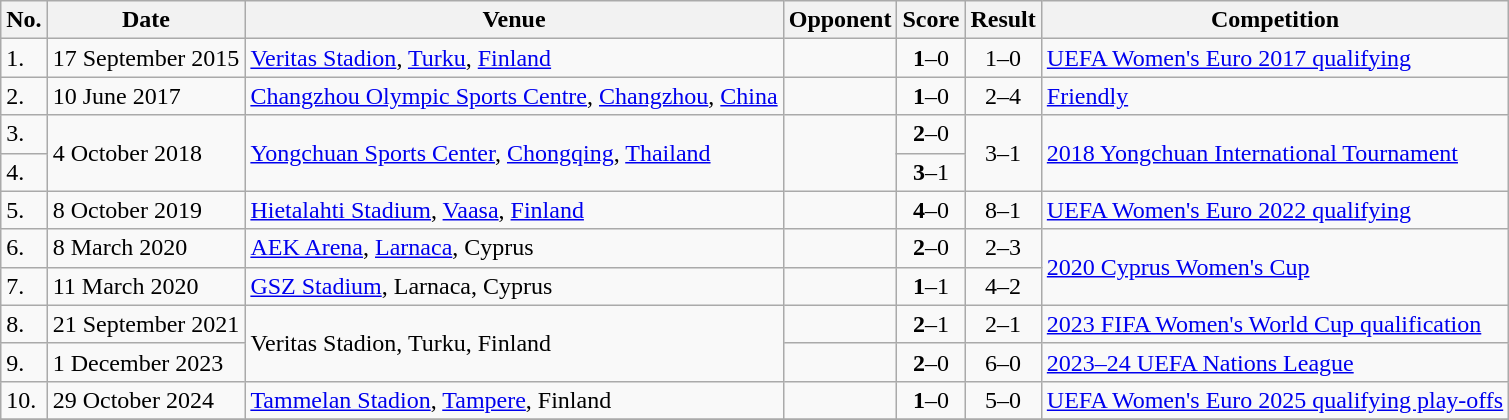<table class="wikitable">
<tr>
<th>No.</th>
<th>Date</th>
<th>Venue</th>
<th>Opponent</th>
<th>Score</th>
<th>Result</th>
<th>Competition</th>
</tr>
<tr>
<td>1.</td>
<td>17 September 2015</td>
<td><a href='#'>Veritas Stadion</a>, <a href='#'>Turku</a>, <a href='#'>Finland</a></td>
<td></td>
<td align=center><strong>1</strong>–0</td>
<td align=center>1–0</td>
<td><a href='#'>UEFA Women's Euro 2017 qualifying</a></td>
</tr>
<tr>
<td>2.</td>
<td>10 June 2017</td>
<td><a href='#'>Changzhou Olympic Sports Centre</a>, <a href='#'>Changzhou</a>, <a href='#'>China</a></td>
<td></td>
<td align=center><strong>1</strong>–0</td>
<td align=center>2–4</td>
<td><a href='#'>Friendly</a></td>
</tr>
<tr>
<td>3.</td>
<td rowspan=2>4 October 2018</td>
<td rowspan=2><a href='#'>Yongchuan Sports Center</a>, <a href='#'>Chongqing</a>, <a href='#'>Thailand</a></td>
<td rowspan=2></td>
<td align=center><strong>2</strong>–0</td>
<td align="center" rowspan=2>3–1</td>
<td rowspan=2><a href='#'>2018 Yongchuan International Tournament</a></td>
</tr>
<tr>
<td>4.</td>
<td align="center"><strong>3</strong>–1</td>
</tr>
<tr>
<td>5.</td>
<td>8 October 2019</td>
<td><a href='#'>Hietalahti Stadium</a>, <a href='#'>Vaasa</a>, <a href='#'>Finland</a></td>
<td></td>
<td align=center><strong>4</strong>–0</td>
<td align=center>8–1</td>
<td><a href='#'>UEFA Women's Euro 2022 qualifying</a></td>
</tr>
<tr>
<td>6.</td>
<td>8 March 2020</td>
<td><a href='#'>AEK Arena</a>, <a href='#'>Larnaca</a>, Cyprus</td>
<td></td>
<td align=center><strong>2</strong>–0</td>
<td align=center>2–3</td>
<td rowspan=2><a href='#'>2020 Cyprus Women's Cup</a></td>
</tr>
<tr>
<td>7.</td>
<td>11 March 2020</td>
<td><a href='#'>GSZ Stadium</a>, Larnaca, Cyprus</td>
<td></td>
<td align=center><strong>1</strong>–1</td>
<td align=center>4–2</td>
</tr>
<tr>
<td>8.</td>
<td>21 September 2021</td>
<td rowspan=2>Veritas Stadion, Turku, Finland</td>
<td></td>
<td align=center><strong>2</strong>–1</td>
<td align=center>2–1</td>
<td><a href='#'>2023 FIFA Women's World Cup qualification</a></td>
</tr>
<tr>
<td>9.</td>
<td>1 December 2023</td>
<td></td>
<td align=center><strong>2</strong>–0</td>
<td align=center>6–0</td>
<td><a href='#'>2023–24 UEFA Nations League</a></td>
</tr>
<tr>
<td>10.</td>
<td>29 October 2024</td>
<td><a href='#'>Tammelan Stadion</a>, <a href='#'>Tampere</a>, Finland</td>
<td></td>
<td align=center><strong>1</strong>–0</td>
<td align=center>5–0</td>
<td><a href='#'>UEFA Women's Euro 2025 qualifying play-offs</a></td>
</tr>
<tr>
</tr>
</table>
